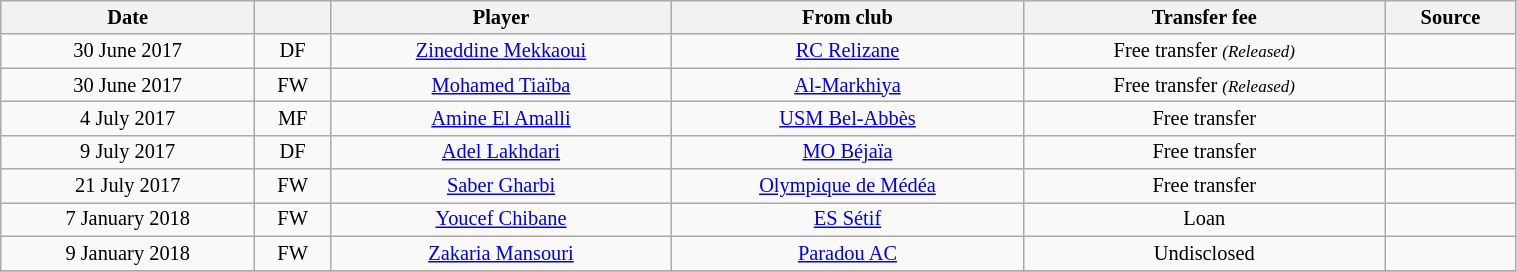<table class="wikitable sortable" style="width:80%; text-align:center; font-size:85%; text-align:centre;">
<tr>
<th>Date</th>
<th></th>
<th>Player</th>
<th>From club</th>
<th>Transfer fee</th>
<th>Source</th>
</tr>
<tr>
<td>30 June 2017</td>
<td>DF</td>
<td> <a href='#'>Zineddine Mekkaoui</a></td>
<td><a href='#'>RC Relizane</a></td>
<td>Free transfer <small><em>(Released)</em></small></td>
<td></td>
</tr>
<tr>
<td>30 June 2017</td>
<td>FW</td>
<td> <a href='#'>Mohamed Tiaïba</a></td>
<td> <a href='#'>Al-Markhiya</a></td>
<td>Free transfer <small><em>(Released)</em></small></td>
<td></td>
</tr>
<tr>
<td>4 July 2017</td>
<td>MF</td>
<td> <a href='#'>Amine El Amalli</a></td>
<td><a href='#'>USM Bel-Abbès</a></td>
<td>Free transfer</td>
<td></td>
</tr>
<tr>
<td>9 July 2017</td>
<td>DF</td>
<td> <a href='#'>Adel Lakhdari</a></td>
<td><a href='#'>MO Béjaïa</a></td>
<td>Free transfer</td>
<td></td>
</tr>
<tr>
<td>21 July 2017</td>
<td>FW</td>
<td> <a href='#'>Saber Gharbi</a></td>
<td><a href='#'>Olympique de Médéa</a></td>
<td>Free transfer</td>
<td></td>
</tr>
<tr>
<td>7 January 2018</td>
<td>FW</td>
<td> <a href='#'>Youcef Chibane</a></td>
<td><a href='#'>ES Sétif</a></td>
<td>Loan</td>
<td></td>
</tr>
<tr>
<td>9 January 2018</td>
<td>FW</td>
<td> <a href='#'>Zakaria Mansouri</a></td>
<td><a href='#'>Paradou AC</a></td>
<td>Undisclosed</td>
<td></td>
</tr>
<tr>
</tr>
</table>
